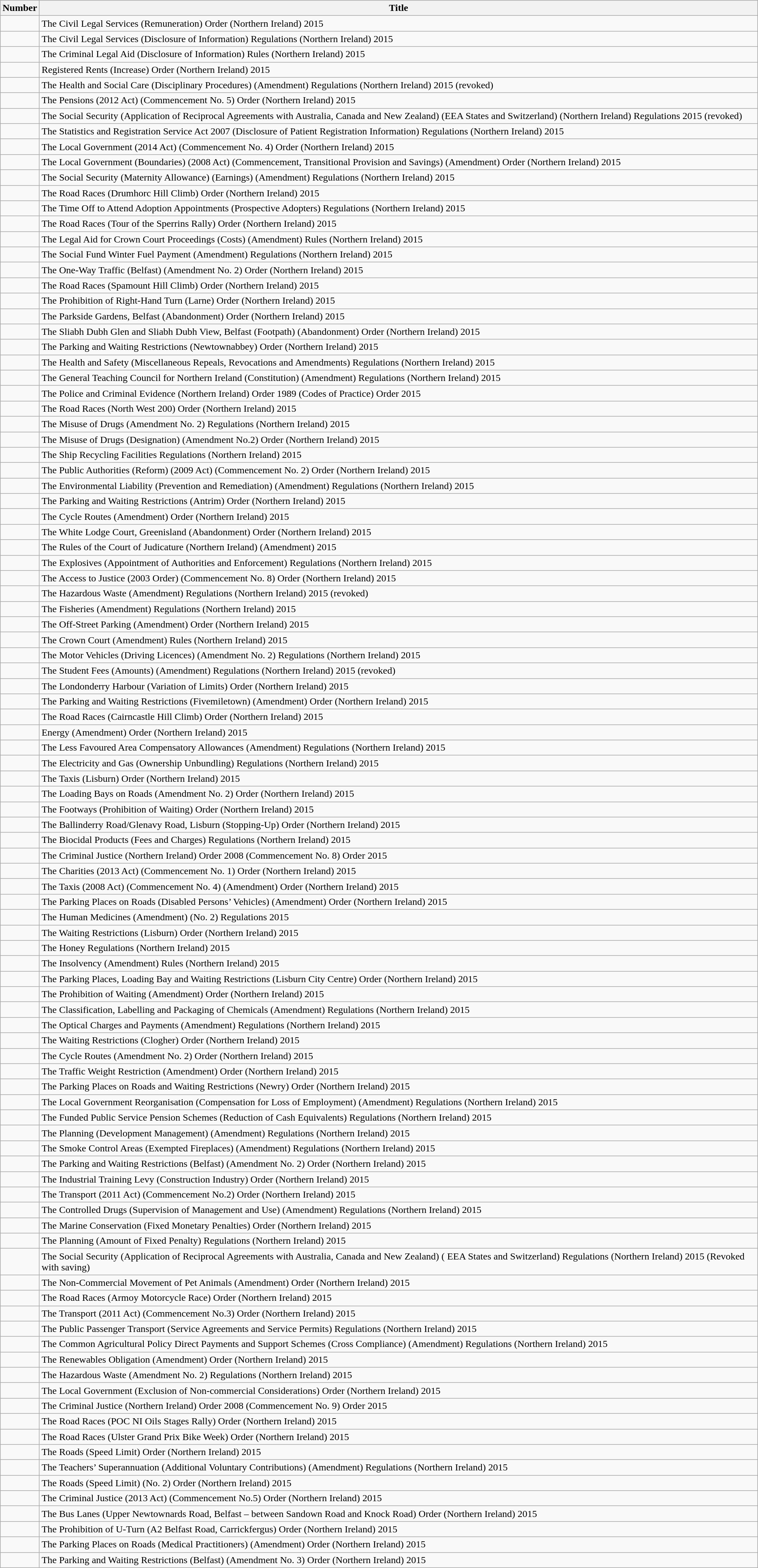<table class="wikitable collapsible">
<tr>
<th>Number</th>
<th>Title</th>
</tr>
<tr>
<td></td>
<td>The Civil Legal Services (Remuneration) Order (Northern Ireland) 2015</td>
</tr>
<tr>
<td></td>
<td>The Civil Legal Services (Disclosure of Information) Regulations (Northern Ireland) 2015</td>
</tr>
<tr>
<td></td>
<td>The Criminal Legal Aid (Disclosure of Information) Rules (Northern Ireland) 2015</td>
</tr>
<tr>
<td></td>
<td>Registered Rents (Increase) Order (Northern Ireland) 2015</td>
</tr>
<tr>
<td></td>
<td>The Health and Social Care (Disciplinary Procedures) (Amendment) Regulations (Northern Ireland) 2015 (revoked)</td>
</tr>
<tr>
<td></td>
<td>The Pensions (2012 Act) (Commencement No. 5) Order (Northern Ireland) 2015</td>
</tr>
<tr>
<td></td>
<td>The Social Security (Application of Reciprocal Agreements with Australia, Canada and New Zealand) (EEA States and Switzerland) (Northern Ireland) Regulations 2015 (revoked)</td>
</tr>
<tr>
<td></td>
<td>The Statistics and Registration Service Act 2007 (Disclosure of Patient Registration Information) Regulations (Northern Ireland) 2015</td>
</tr>
<tr>
<td></td>
<td>The Local Government (2014 Act) (Commencement No. 4) Order (Northern Ireland) 2015</td>
</tr>
<tr>
<td></td>
<td>The Local Government (Boundaries) (2008 Act) (Commencement, Transitional Provision and Savings) (Amendment) Order (Northern Ireland) 2015</td>
</tr>
<tr>
<td></td>
<td>The Social Security (Maternity Allowance) (Earnings) (Amendment) Regulations (Northern Ireland) 2015</td>
</tr>
<tr>
<td></td>
<td>The Road Races (Drumhorc Hill Climb) Order (Northern Ireland) 2015</td>
</tr>
<tr>
<td></td>
<td>The Time Off to Attend Adoption Appointments (Prospective Adopters) Regulations (Northern Ireland) 2015</td>
</tr>
<tr>
<td></td>
<td>The Road Races (Tour of the Sperrins Rally) Order (Northern Ireland) 2015</td>
</tr>
<tr>
<td></td>
<td>The Legal Aid for Crown Court Proceedings (Costs) (Amendment) Rules (Northern Ireland) 2015</td>
</tr>
<tr>
<td></td>
<td>The Social Fund Winter Fuel Payment (Amendment) Regulations (Northern Ireland) 2015</td>
</tr>
<tr>
<td></td>
<td>The One-Way Traffic (Belfast) (Amendment No. 2) Order (Northern Ireland) 2015</td>
</tr>
<tr>
<td></td>
<td>The Road Races (Spamount Hill Climb) Order (Northern Ireland) 2015</td>
</tr>
<tr>
<td></td>
<td>The Prohibition of Right-Hand Turn (Larne) Order (Northern Ireland) 2015</td>
</tr>
<tr>
<td></td>
<td>The Parkside Gardens, Belfast (Abandonment) Order (Northern Ireland) 2015</td>
</tr>
<tr>
<td></td>
<td>The Sliabh Dubh Glen and Sliabh Dubh View, Belfast (Footpath) (Abandonment) Order (Northern Ireland) 2015</td>
</tr>
<tr>
<td></td>
<td>The Parking and Waiting Restrictions (Newtownabbey) Order (Northern Ireland) 2015</td>
</tr>
<tr>
<td></td>
<td>The Health and Safety (Miscellaneous Repeals, Revocations and Amendments) Regulations (Northern Ireland) 2015</td>
</tr>
<tr>
<td></td>
<td>The General Teaching Council for Northern Ireland (Constitution) (Amendment) Regulations (Northern Ireland) 2015</td>
</tr>
<tr>
<td></td>
<td>The Police and Criminal Evidence (Northern Ireland) Order 1989 (Codes of Practice) Order 2015</td>
</tr>
<tr>
<td></td>
<td>The Road Races (North West 200) Order (Northern Ireland) 2015</td>
</tr>
<tr>
<td></td>
<td>The Misuse of Drugs (Amendment No. 2) Regulations (Northern Ireland) 2015</td>
</tr>
<tr>
<td></td>
<td>The Misuse of Drugs (Designation) (Amendment No.2) Order (Northern Ireland) 2015</td>
</tr>
<tr>
<td></td>
<td>The Ship Recycling Facilities Regulations (Northern Ireland) 2015</td>
</tr>
<tr>
<td></td>
<td>The Public Authorities (Reform) (2009 Act) (Commencement No. 2) Order (Northern Ireland) 2015</td>
</tr>
<tr>
<td></td>
<td>The Environmental Liability (Prevention and Remediation) (Amendment) Regulations (Northern Ireland) 2015</td>
</tr>
<tr>
<td></td>
<td>The Parking and Waiting Restrictions (Antrim) Order (Northern Ireland) 2015</td>
</tr>
<tr>
<td></td>
<td>The Cycle Routes (Amendment) Order (Northern Ireland) 2015</td>
</tr>
<tr>
<td></td>
<td>The White Lodge Court, Greenisland (Abandonment) Order (Northern Ireland) 2015</td>
</tr>
<tr>
<td></td>
<td>The Rules of the Court of Judicature (Northern Ireland) (Amendment) 2015</td>
</tr>
<tr>
<td></td>
<td>The Explosives (Appointment of Authorities and Enforcement) Regulations (Northern Ireland) 2015</td>
</tr>
<tr>
<td></td>
<td>The Access to Justice (2003 Order) (Commencement No. 8) Order (Northern Ireland) 2015</td>
</tr>
<tr>
<td></td>
<td>The Hazardous Waste (Amendment) Regulations (Northern Ireland) 2015 (revoked)</td>
</tr>
<tr>
<td></td>
<td>The Fisheries (Amendment) Regulations (Northern Ireland) 2015</td>
</tr>
<tr>
<td></td>
<td>The Off-Street Parking (Amendment) Order (Northern Ireland) 2015</td>
</tr>
<tr>
<td></td>
<td>The Crown Court (Amendment) Rules (Northern Ireland) 2015</td>
</tr>
<tr>
<td></td>
<td>The Motor Vehicles (Driving Licences) (Amendment No. 2) Regulations (Northern Ireland) 2015</td>
</tr>
<tr>
<td></td>
<td>The Student Fees (Amounts) (Amendment) Regulations (Northern Ireland) 2015 (revoked)</td>
</tr>
<tr>
<td></td>
<td>The Londonderry Harbour (Variation of Limits) Order (Northern Ireland) 2015</td>
</tr>
<tr>
<td></td>
<td>The Parking and Waiting Restrictions (Fivemiletown) (Amendment) Order (Northern Ireland) 2015</td>
</tr>
<tr>
<td></td>
<td>The Road Races (Cairncastle Hill Climb) Order (Northern Ireland) 2015</td>
</tr>
<tr>
<td></td>
<td>Energy (Amendment) Order (Northern Ireland) 2015</td>
</tr>
<tr>
<td></td>
<td>The Less Favoured Area Compensatory Allowances (Amendment) Regulations (Northern Ireland) 2015</td>
</tr>
<tr>
<td></td>
<td>The Electricity and Gas (Ownership Unbundling) Regulations (Northern Ireland) 2015</td>
</tr>
<tr>
<td></td>
<td>The Taxis (Lisburn) Order (Northern Ireland) 2015</td>
</tr>
<tr>
<td></td>
<td>The Loading Bays on Roads (Amendment No. 2) Order (Northern Ireland) 2015</td>
</tr>
<tr>
<td></td>
<td>The Footways (Prohibition of Waiting) Order (Northern Ireland) 2015</td>
</tr>
<tr>
<td></td>
<td>The Ballinderry Road/Glenavy Road, Lisburn (Stopping-Up) Order (Northern Ireland) 2015</td>
</tr>
<tr>
<td></td>
<td>The Biocidal Products (Fees and Charges) Regulations (Northern Ireland) 2015</td>
</tr>
<tr>
<td></td>
<td>The Criminal Justice (Northern Ireland) Order 2008 (Commencement No. 8) Order 2015</td>
</tr>
<tr>
<td></td>
<td>The Charities (2013 Act) (Commencement No. 1) Order (Northern Ireland) 2015</td>
</tr>
<tr>
<td></td>
<td>The Taxis (2008 Act) (Commencement No. 4) (Amendment) Order (Northern Ireland) 2015</td>
</tr>
<tr>
<td></td>
<td>The Parking Places on Roads (Disabled Persons’ Vehicles) (Amendment) Order (Northern Ireland) 2015</td>
</tr>
<tr>
<td></td>
<td>The Human Medicines (Amendment) (No. 2) Regulations 2015</td>
</tr>
<tr>
<td></td>
<td>The Waiting Restrictions (Lisburn) Order (Northern Ireland) 2015</td>
</tr>
<tr>
<td></td>
<td>The Honey Regulations (Northern Ireland) 2015</td>
</tr>
<tr>
<td></td>
<td>The Insolvency (Amendment) Rules (Northern Ireland) 2015</td>
</tr>
<tr>
<td></td>
<td>The Parking Places, Loading Bay and Waiting Restrictions (Lisburn City Centre) Order (Northern Ireland) 2015</td>
</tr>
<tr>
<td></td>
<td>The Prohibition of Waiting (Amendment) Order (Northern Ireland) 2015</td>
</tr>
<tr>
<td></td>
<td>The Classification, Labelling and Packaging of Chemicals (Amendment) Regulations (Northern Ireland) 2015</td>
</tr>
<tr>
<td></td>
<td>The Optical Charges and Payments (Amendment) Regulations (Northern Ireland) 2015</td>
</tr>
<tr>
<td></td>
<td>The Waiting Restrictions (Clogher) Order (Northern Ireland) 2015</td>
</tr>
<tr>
<td></td>
<td>The Cycle Routes (Amendment No. 2) Order (Northern Ireland) 2015</td>
</tr>
<tr>
<td></td>
<td>The Traffic Weight Restriction (Amendment) Order (Northern Ireland) 2015</td>
</tr>
<tr>
<td></td>
<td>The Parking Places on Roads and Waiting Restrictions (Newry) Order (Northern Ireland) 2015</td>
</tr>
<tr>
<td></td>
<td>The Local Government Reorganisation (Compensation for Loss of Employment) (Amendment) Regulations (Northern Ireland) 2015</td>
</tr>
<tr>
<td></td>
<td>The Funded Public Service Pension Schemes (Reduction of Cash Equivalents) Regulations (Northern Ireland) 2015</td>
</tr>
<tr>
<td></td>
<td>The Planning (Development Management) (Amendment) Regulations (Northern Ireland) 2015</td>
</tr>
<tr>
<td></td>
<td>The Smoke Control Areas (Exempted Fireplaces) (Amendment) Regulations (Northern Ireland) 2015</td>
</tr>
<tr>
<td></td>
<td>The Parking and Waiting Restrictions (Belfast) (Amendment No. 2) Order (Northern Ireland) 2015</td>
</tr>
<tr>
<td></td>
<td>The Industrial Training Levy (Construction Industry) Order (Northern Ireland) 2015</td>
</tr>
<tr>
<td></td>
<td>The Transport (2011 Act) (Commencement No.2) Order (Northern Ireland) 2015</td>
</tr>
<tr>
<td></td>
<td>The Controlled Drugs (Supervision of Management and Use) (Amendment) Regulations (Northern Ireland) 2015</td>
</tr>
<tr>
<td></td>
<td>The Marine Conservation (Fixed Monetary Penalties) Order (Northern Ireland) 2015</td>
</tr>
<tr>
<td></td>
<td>The Planning (Amount of Fixed Penalty) Regulations (Northern Ireland) 2015</td>
</tr>
<tr>
<td></td>
<td>The Social Security (Application of Reciprocal Agreements with Australia, Canada and New Zealand) ( EEA States and Switzerland) Regulations (Northern Ireland) 2015 (Revoked with saving)</td>
</tr>
<tr>
<td></td>
<td>The Non-Commercial Movement of Pet Animals (Amendment) Order (Northern Ireland) 2015</td>
</tr>
<tr>
<td></td>
<td>The Road Races (Armoy Motorcycle Race) Order (Northern Ireland) 2015</td>
</tr>
<tr>
<td></td>
<td>The Transport (2011 Act) (Commencement No.3) Order (Northern Ireland) 2015</td>
</tr>
<tr>
<td></td>
<td>The Public Passenger Transport (Service Agreements and Service Permits) Regulations (Northern Ireland) 2015</td>
</tr>
<tr>
<td></td>
<td>The Common Agricultural Policy Direct Payments and Support Schemes (Cross Compliance) (Amendment) Regulations (Northern Ireland) 2015</td>
</tr>
<tr>
<td></td>
<td>The Renewables Obligation (Amendment) Order (Northern Ireland) 2015</td>
</tr>
<tr>
<td></td>
<td>The Hazardous Waste (Amendment No. 2) Regulations (Northern Ireland) 2015</td>
</tr>
<tr>
<td></td>
<td>The Local Government (Exclusion of Non-commercial Considerations) Order (Northern Ireland) 2015</td>
</tr>
<tr>
<td></td>
<td>The Criminal Justice (Northern Ireland) Order 2008 (Commencement No. 9) Order 2015</td>
</tr>
<tr>
<td></td>
<td>The Road Races (POC NI Oils Stages Rally) Order (Northern Ireland) 2015</td>
</tr>
<tr>
<td></td>
<td>The Road Races (Ulster Grand Prix Bike Week) Order (Northern Ireland) 2015</td>
</tr>
<tr>
<td></td>
<td>The Roads (Speed Limit) Order (Northern Ireland) 2015</td>
</tr>
<tr>
<td></td>
<td>The Teachers’ Superannuation (Additional Voluntary Contributions) (Amendment) Regulations (Northern Ireland) 2015</td>
</tr>
<tr>
<td></td>
<td>The Roads (Speed Limit) (No. 2) Order (Northern Ireland) 2015</td>
</tr>
<tr>
<td></td>
<td>The Criminal Justice (2013 Act) (Commencement No.5) Order (Northern Ireland) 2015</td>
</tr>
<tr>
<td></td>
<td>The Bus Lanes (Upper Newtownards Road, Belfast – between Sandown Road and Knock Road) Order (Northern Ireland) 2015</td>
</tr>
<tr>
<td></td>
<td>The Prohibition of U-Turn (A2 Belfast Road, Carrickfergus) Order (Northern Ireland) 2015</td>
</tr>
<tr>
<td></td>
<td>The Parking Places on Roads (Medical Practitioners) (Amendment) Order (Northern Ireland) 2015</td>
</tr>
<tr>
<td></td>
<td>The Parking and Waiting Restrictions (Belfast) (Amendment No. 3) Order (Northern Ireland) 2015</td>
</tr>
</table>
